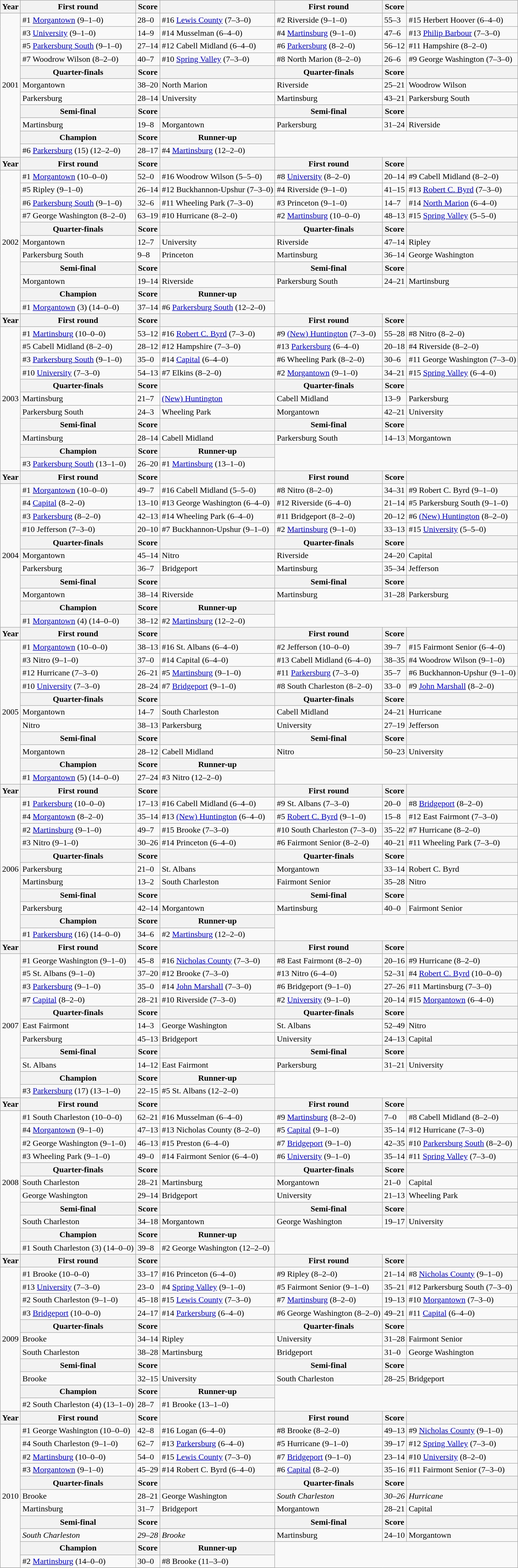<table class="wikitable">
<tr>
<th>Year</th>
<th>First round</th>
<th>Score</th>
<th></th>
<th>First round</th>
<th>Score</th>
<th></th>
</tr>
<tr>
<td rowspan=11 style="text-align: center;">2001</td>
<td>#1 <a href='#'>Morgantown</a> (9–1–0)</td>
<td>28–0</td>
<td>#16 <a href='#'>Lewis County</a> (7–3–0)</td>
<td>#2 Riverside (9–1–0)</td>
<td>55–3</td>
<td>#15 Herbert Hoover (6–4–0)</td>
</tr>
<tr>
<td>#3 <a href='#'>University</a> (9–1–0)</td>
<td>14–9</td>
<td>#14 Musselman (6–4–0)</td>
<td>#4 <a href='#'>Martinsburg</a> (9–1–0)</td>
<td>47–6</td>
<td>#13 <a href='#'>Philip Barbour</a> (7–3–0)</td>
</tr>
<tr>
<td>#5 <a href='#'>Parkersburg South</a> (9–1–0)</td>
<td>27–14</td>
<td>#12 Cabell Midland (6–4–0)</td>
<td>#6 <a href='#'>Parkersburg</a> (8–2–0)</td>
<td>56–12</td>
<td>#11 Hampshire (8–2–0)</td>
</tr>
<tr>
<td>#7 Woodrow Wilson (8–2–0)</td>
<td>40–7</td>
<td>#10 <a href='#'>Spring Valley</a> (7–3–0)</td>
<td>#8 North Marion (8–2–0)</td>
<td>26–6</td>
<td>#9 George Washington (7–3–0)</td>
</tr>
<tr>
<th>Quarter-finals</th>
<th>Score</th>
<th></th>
<th>Quarter-finals</th>
<th>Score</th>
<th></th>
</tr>
<tr>
<td>Morgantown</td>
<td>38–20</td>
<td>North Marion</td>
<td>Riverside</td>
<td>25–21</td>
<td>Woodrow Wilson</td>
</tr>
<tr>
<td>Parkersburg</td>
<td>28–14</td>
<td>University</td>
<td>Martinsburg</td>
<td>43–21</td>
<td>Parkersburg South</td>
</tr>
<tr>
<th>Semi-final</th>
<th>Score</th>
<th></th>
<th>Semi-final</th>
<th>Score</th>
<th></th>
</tr>
<tr>
<td>Martinsburg</td>
<td>19–8</td>
<td>Morgantown</td>
<td>Parkersburg</td>
<td>31–24</td>
<td>Riverside</td>
</tr>
<tr>
<th>Champion</th>
<th>Score</th>
<th>Runner-up</th>
</tr>
<tr>
<td>#6 <a href='#'>Parkersburg</a> (15) (12–2–0)</td>
<td>28–17</td>
<td>#4 <a href='#'>Martinsburg</a> (12–2–0)</td>
</tr>
<tr>
<th>Year</th>
<th>First round</th>
<th>Score</th>
<th></th>
<th>First round</th>
<th>Score</th>
<th></th>
</tr>
<tr>
<td rowspan=11 style="text-align: center;">2002</td>
<td>#1 <a href='#'>Morgantown</a> (10–0–0)</td>
<td>52–0</td>
<td>#16 Woodrow Wilson (5–5–0)</td>
<td>#8 <a href='#'>University</a> (8–2–0)</td>
<td>20–14</td>
<td>#9 Cabell Midland (8–2–0)</td>
</tr>
<tr>
<td>#5 Ripley (9–1–0)</td>
<td>26–14</td>
<td>#12 Buckhannon-Upshur (7–3–0)</td>
<td>#4 Riverside (9–1–0)</td>
<td>41–15</td>
<td>#13 <a href='#'>Robert C. Byrd</a> (7–3–0)</td>
</tr>
<tr>
<td>#6 <a href='#'>Parkersburg South</a> (9–1–0)</td>
<td>32–6</td>
<td>#11 Wheeling Park (7–3–0)</td>
<td>#3 Princeton (9–1–0)</td>
<td>14–7</td>
<td>#14 <a href='#'>North Marion</a> (6–4–0)</td>
</tr>
<tr>
<td>#7 George Washington (8–2–0)</td>
<td>63–19</td>
<td>#10 Hurricane (8–2–0)</td>
<td>#2 <a href='#'>Martinsburg</a> (10–0–0)</td>
<td>48–13</td>
<td>#15 <a href='#'>Spring Valley</a> (5–5–0)</td>
</tr>
<tr>
<th>Quarter-finals</th>
<th>Score</th>
<th></th>
<th>Quarter-finals</th>
<th>Score</th>
<th></th>
</tr>
<tr>
<td>Morgantown</td>
<td>12–7</td>
<td>University</td>
<td>Riverside</td>
<td>47–14</td>
<td>Ripley</td>
</tr>
<tr>
<td>Parkersburg South</td>
<td>9–8</td>
<td>Princeton</td>
<td>Martinsburg</td>
<td>36–14</td>
<td>George Washington</td>
</tr>
<tr>
<th>Semi-final</th>
<th>Score</th>
<th></th>
<th>Semi-final</th>
<th>Score</th>
<th></th>
</tr>
<tr>
<td>Morgantown</td>
<td>19–14</td>
<td>Riverside</td>
<td>Parkersburg South</td>
<td>24–21</td>
<td>Martinsburg</td>
</tr>
<tr>
<th>Champion</th>
<th>Score</th>
<th>Runner-up</th>
</tr>
<tr>
<td>#1 <a href='#'>Morgantown</a> (3) (14–0–0)</td>
<td>37–14</td>
<td>#6 <a href='#'>Parkersburg South</a> (12–2–0)</td>
</tr>
<tr>
<th>Year</th>
<th>First round</th>
<th>Score</th>
<th></th>
<th>First round</th>
<th>Score</th>
<th></th>
</tr>
<tr>
<td rowspan=11 style="text-align: center;">2003</td>
<td>#1 <a href='#'>Martinsburg</a> (10–0–0)</td>
<td>53–12</td>
<td>#16 <a href='#'>Robert C. Byrd</a> (7–3–0)</td>
<td>#9 <a href='#'>(New) Huntington</a> (7–3–0)</td>
<td>55–28</td>
<td>#8 Nitro (8–2–0)</td>
</tr>
<tr>
<td>#5 Cabell Midland (8–2–0)</td>
<td>28–12</td>
<td>#12 Hampshire (7–3–0)</td>
<td>#13 <a href='#'>Parkersburg</a> (6–4–0)</td>
<td>20–18</td>
<td>#4 Riverside (8–2–0)</td>
</tr>
<tr>
<td>#3 <a href='#'>Parkersburg South</a> (9–1–0)</td>
<td>35–0</td>
<td>#14 <a href='#'>Capital</a> (6–4–0)</td>
<td>#6 Wheeling Park (8–2–0)</td>
<td>30–6</td>
<td>#11 George Washington (7–3–0)</td>
</tr>
<tr>
<td>#10 <a href='#'>University</a> (7–3–0)</td>
<td>54–13</td>
<td>#7 Elkins (8–2–0)</td>
<td>#2 <a href='#'>Morgantown</a> (9–1–0)</td>
<td>34–21</td>
<td>#15 <a href='#'>Spring Valley</a> (6–4–0)</td>
</tr>
<tr>
<th>Quarter-finals</th>
<th>Score</th>
<th></th>
<th>Quarter-finals</th>
<th>Score</th>
<th></th>
</tr>
<tr>
<td>Martinsburg</td>
<td>21–7</td>
<td><a href='#'>(New) Huntington</a></td>
<td>Cabell Midland</td>
<td>13–9</td>
<td>Parkersburg</td>
</tr>
<tr>
<td>Parkersburg South</td>
<td>24–3</td>
<td>Wheeling Park</td>
<td>Morgantown</td>
<td>42–21</td>
<td>University</td>
</tr>
<tr>
<th>Semi-final</th>
<th>Score</th>
<th></th>
<th>Semi-final</th>
<th>Score</th>
<th></th>
</tr>
<tr>
<td>Martinsburg</td>
<td>28–14</td>
<td>Cabell Midland</td>
<td>Parkersburg South</td>
<td>14–13</td>
<td>Morgantown</td>
</tr>
<tr>
<th>Champion</th>
<th>Score</th>
<th>Runner-up</th>
</tr>
<tr>
<td>#3 <a href='#'>Parkersburg South</a> (13–1–0)</td>
<td>26–20</td>
<td>#1 <a href='#'>Martinsburg</a> (13–1–0)</td>
</tr>
<tr>
<th>Year</th>
<th>First round</th>
<th>Score</th>
<th></th>
<th>First round</th>
<th>Score</th>
<th></th>
</tr>
<tr>
<td rowspan=11 style="text-align: center;">2004</td>
<td>#1 <a href='#'>Morgantown</a> (10–0–0)</td>
<td>49–7</td>
<td>#16 Cabell Midland (5–5–0)</td>
<td>#8 Nitro (8–2–0)</td>
<td>34–31</td>
<td>#9 Robert C. Byrd (9–1–0)</td>
</tr>
<tr>
<td>#4 <a href='#'>Capital</a> (8–2–0)</td>
<td>13–10</td>
<td>#13 George Washington (6–4–0)</td>
<td>#12 Riverside (6–4–0)</td>
<td>21–14</td>
<td>#5 Parkersburg South (9–1–0)</td>
</tr>
<tr>
<td>#3 <a href='#'>Parkersburg</a> (8–2–0)</td>
<td>42–13</td>
<td>#14 Wheeling Park (6–4–0)</td>
<td>#11 Bridgeport (8–2–0)</td>
<td>20–12</td>
<td>#6 <a href='#'>(New) Huntington</a> (8–2–0)</td>
</tr>
<tr>
<td>#10 Jefferson (7–3–0)</td>
<td>20–10</td>
<td>#7 Buckhannon-Upshur (9–1–0)</td>
<td>#2 <a href='#'>Martinsburg</a> (9–1–0)</td>
<td>33–13</td>
<td>#15 <a href='#'>University</a> (5–5–0)</td>
</tr>
<tr>
<th>Quarter-finals</th>
<th>Score</th>
<th></th>
<th>Quarter-finals</th>
<th>Score</th>
<th></th>
</tr>
<tr>
<td>Morgantown</td>
<td>45–14</td>
<td>Nitro</td>
<td>Riverside</td>
<td>24–20</td>
<td>Capital</td>
</tr>
<tr>
<td>Parkersburg</td>
<td>36–7</td>
<td>Bridgeport</td>
<td>Martinsburg</td>
<td>35–34</td>
<td>Jefferson</td>
</tr>
<tr>
<th>Semi-final</th>
<th>Score</th>
<th></th>
<th>Semi-final</th>
<th>Score</th>
<th></th>
</tr>
<tr>
<td>Morgantown</td>
<td>38–14</td>
<td>Riverside</td>
<td>Martinsburg</td>
<td>31–28</td>
<td>Parkersburg</td>
</tr>
<tr>
<th>Champion</th>
<th>Score</th>
<th>Runner-up</th>
</tr>
<tr>
<td>#1 <a href='#'>Morgantown</a> (4) (14–0–0)</td>
<td>38–12</td>
<td>#2 <a href='#'>Martinsburg</a> (12–2–0)</td>
</tr>
<tr>
<th>Year</th>
<th>First round</th>
<th>Score</th>
<th></th>
<th>First round</th>
<th>Score</th>
<th></th>
</tr>
<tr>
<td rowspan=11 style="text-align: center;">2005</td>
<td>#1 <a href='#'>Morgantown</a> (10–0–0)</td>
<td>38–13</td>
<td>#16 St. Albans (6–4–0)</td>
<td>#2 Jefferson (10–0–0)</td>
<td>39–7</td>
<td>#15 Fairmont Senior (6–4–0)</td>
</tr>
<tr>
<td>#3 Nitro (9–1–0)</td>
<td>37–0</td>
<td>#14 Capital (6–4–0)</td>
<td>#13 Cabell Midland (6–4–0)</td>
<td>38–35</td>
<td>#4 Woodrow Wilson (9–1–0)</td>
</tr>
<tr>
<td>#12 Hurricane (7–3–0)</td>
<td>26–21</td>
<td>#5 <a href='#'>Martinsburg</a> (9–1–0)</td>
<td>#11 <a href='#'>Parkersburg</a> (7–3–0)</td>
<td>35–7</td>
<td>#6 Buckhannon-Upshur (9–1–0)</td>
</tr>
<tr>
<td>#10 <a href='#'>University</a> (7–3–0)</td>
<td>28–24</td>
<td>#7 <a href='#'>Bridgeport</a> (9–1–0)</td>
<td>#8 South Charleston (8–2–0)</td>
<td>33–0</td>
<td>#9 <a href='#'>John Marshall</a> (8–2–0)</td>
</tr>
<tr>
<th>Quarter-finals</th>
<th>Score</th>
<th></th>
<th>Quarter-finals</th>
<th>Score</th>
<th></th>
</tr>
<tr>
<td>Morgantown</td>
<td>14–7</td>
<td>South Charleston</td>
<td>Cabell Midland</td>
<td>24–21</td>
<td>Hurricane</td>
</tr>
<tr>
<td>Nitro</td>
<td>38–13</td>
<td>Parkersburg</td>
<td>University</td>
<td>27–19</td>
<td>Jefferson</td>
</tr>
<tr>
<th>Semi-final</th>
<th>Score</th>
<th></th>
<th>Semi-final</th>
<th>Score</th>
<th></th>
</tr>
<tr>
<td>Morgantown</td>
<td>28–12</td>
<td>Cabell Midland</td>
<td>Nitro</td>
<td>50–23</td>
<td>University</td>
</tr>
<tr>
<th>Champion</th>
<th>Score</th>
<th>Runner-up</th>
</tr>
<tr>
<td>#1 <a href='#'>Morgantown</a> (5) (14–0–0)</td>
<td>27–24<br></td>
<td>#3 Nitro (12–2–0)</td>
</tr>
<tr>
<th>Year</th>
<th>First round</th>
<th>Score</th>
<th></th>
<th>First round</th>
<th>Score</th>
<th></th>
</tr>
<tr>
<td rowspan=11 style="text-align: center;">2006</td>
<td>#1 <a href='#'>Parkersburg</a> (10–0–0)</td>
<td>17–13</td>
<td>#16 Cabell Midland (6–4–0)</td>
<td>#9 St. Albans (7–3–0)</td>
<td>20–0</td>
<td>#8 <a href='#'>Bridgeport</a> (8–2–0)</td>
</tr>
<tr>
<td>#4 <a href='#'>Morgantown</a> (8–2–0)</td>
<td>35–14</td>
<td>#13 <a href='#'>(New) Huntington</a> (6–4–0)</td>
<td>#5 <a href='#'>Robert C. Byrd</a> (9–1–0)</td>
<td>15–8</td>
<td>#12 East Fairmont (7–3–0)</td>
</tr>
<tr>
<td>#2 <a href='#'>Martinsburg</a> (9–1–0)</td>
<td>49–7</td>
<td>#15 Brooke (7–3–0)</td>
<td>#10 South Charleston (7–3–0)</td>
<td>35–22</td>
<td>#7 Hurricane (8–2–0)</td>
</tr>
<tr>
<td>#3 Nitro (9–1–0)</td>
<td>30–26</td>
<td>#14 Princeton (6–4–0)</td>
<td>#6 Fairmont Senior (8–2–0)</td>
<td>40–21</td>
<td>#11 Wheeling Park (7–3–0)</td>
</tr>
<tr>
<th>Quarter-finals</th>
<th>Score</th>
<th></th>
<th>Quarter-finals</th>
<th>Score</th>
<th></th>
</tr>
<tr>
<td>Parkersburg</td>
<td>21–0</td>
<td>St. Albans</td>
<td>Morgantown</td>
<td>33–14</td>
<td>Robert C. Byrd</td>
</tr>
<tr>
<td>Martinsburg</td>
<td>13–2</td>
<td>South Charleston</td>
<td>Fairmont Senior</td>
<td>35–28</td>
<td>Nitro</td>
</tr>
<tr>
<th>Semi-final</th>
<th>Score</th>
<th></th>
<th>Semi-final</th>
<th>Score</th>
<th></th>
</tr>
<tr>
<td>Parkersburg</td>
<td>42–14</td>
<td>Morgantown</td>
<td>Martinsburg</td>
<td>40–0</td>
<td>Fairmont Senior</td>
</tr>
<tr>
<th>Champion</th>
<th>Score</th>
<th>Runner-up</th>
</tr>
<tr>
<td>#1 <a href='#'>Parkersburg</a> (16) (14–0–0)</td>
<td>34–6</td>
<td>#2 <a href='#'>Martinsburg</a> (12–2–0)</td>
</tr>
<tr>
<th>Year</th>
<th>First round</th>
<th>Score</th>
<th></th>
<th>First round</th>
<th>Score</th>
<th></th>
</tr>
<tr>
<td rowspan=11 style="text-align: center;">2007</td>
<td>#1 George Washington (9–1–0)</td>
<td>45–8</td>
<td>#16 <a href='#'>Nicholas County</a> (7–3–0)</td>
<td>#8 East Fairmont (8–2–0)</td>
<td>20–16</td>
<td>#9 Hurricane (8–2–0)</td>
</tr>
<tr>
<td>#5 St. Albans (9–1–0)</td>
<td>37–20</td>
<td>#12 Brooke (7–3–0)</td>
<td>#13 Nitro (6–4–0)</td>
<td>52–31</td>
<td>#4 <a href='#'>Robert C. Byrd</a> (10–0–0)</td>
</tr>
<tr>
<td>#3 <a href='#'>Parkersburg</a> (9–1–0)</td>
<td>35–0</td>
<td>#14 <a href='#'>John Marshall</a> (7–3–0)</td>
<td>#6 Bridgeport (9–1–0)</td>
<td>27–26</td>
<td>#11 Martinsburg (7–3–0)</td>
</tr>
<tr>
<td>#7 <a href='#'>Capital</a> (8–2–0)</td>
<td>28–21</td>
<td>#10 Riverside (7–3–0)</td>
<td>#2 <a href='#'>University</a> (9–1–0)</td>
<td>20–14</td>
<td>#15 <a href='#'>Morgantown</a> (6–4–0)</td>
</tr>
<tr>
<th>Quarter-finals</th>
<th>Score</th>
<th></th>
<th>Quarter-finals</th>
<th>Score</th>
<th></th>
</tr>
<tr>
<td>East Fairmont</td>
<td>14–3</td>
<td>George Washington</td>
<td>St. Albans</td>
<td>52–49</td>
<td>Nitro</td>
</tr>
<tr>
<td>Parkersburg</td>
<td>45–13</td>
<td>Bridgeport</td>
<td>University</td>
<td>24–13</td>
<td>Capital</td>
</tr>
<tr>
<th>Semi-final</th>
<th>Score</th>
<th></th>
<th>Semi-final</th>
<th>Score</th>
<th></th>
</tr>
<tr>
<td>St. Albans</td>
<td>14–12</td>
<td>East Fairmont</td>
<td>Parkersburg</td>
<td>31–21</td>
<td>University</td>
</tr>
<tr>
<th>Champion</th>
<th>Score</th>
<th>Runner-up</th>
</tr>
<tr>
<td>#3 <a href='#'>Parkersburg</a> (17) (13–1–0)</td>
<td>22–15</td>
<td>#5 St. Albans (12–2–0)</td>
</tr>
<tr>
<th>Year</th>
<th>First round</th>
<th>Score</th>
<th></th>
<th>First round</th>
<th>Score</th>
<th></th>
</tr>
<tr>
<td rowspan=11 style="text-align: center;">2008</td>
<td>#1 South Charleston (10–0–0)</td>
<td>62–21</td>
<td>#16 Musselman (6–4–0)</td>
<td>#9 <a href='#'>Martinsburg</a> (8–2–0)</td>
<td>7–0</td>
<td>#8 Cabell Midland (8–2–0)</td>
</tr>
<tr>
<td>#4 <a href='#'>Morgantown</a> (9–1–0)</td>
<td>47–13</td>
<td>#13 Nicholas County (8–2–0)</td>
<td>#5 <a href='#'>Capital</a> (9–1–0)</td>
<td>35–14</td>
<td>#12 Hurricane (7–3–0)</td>
</tr>
<tr>
<td>#2 George Washington (9–1–0)</td>
<td>46–13</td>
<td>#15 Preston (6–4–0)</td>
<td>#7 <a href='#'>Bridgeport</a> (9–1–0)</td>
<td>42–35</td>
<td>#10 <a href='#'>Parkersburg South</a> (8–2–0)</td>
</tr>
<tr>
<td>#3 Wheeling Park (9–1–0)</td>
<td>49–0</td>
<td>#14 Fairmont Senior (6–4–0)</td>
<td>#6 <a href='#'>University</a> (9–1–0)</td>
<td>35–14</td>
<td>#11 <a href='#'>Spring Valley</a> (7–3–0)</td>
</tr>
<tr>
<th>Quarter-finals</th>
<th>Score</th>
<th></th>
<th>Quarter-finals</th>
<th>Score</th>
<th></th>
</tr>
<tr>
<td>South Charleston</td>
<td>28–21</td>
<td>Martinsburg</td>
<td>Morgantown</td>
<td>21–0</td>
<td>Capital</td>
</tr>
<tr>
<td>George Washington</td>
<td>29–14</td>
<td>Bridgeport</td>
<td>University</td>
<td>21–13</td>
<td>Wheeling Park</td>
</tr>
<tr>
<th>Semi-final</th>
<th>Score</th>
<th></th>
<th>Semi-final</th>
<th>Score</th>
<th></th>
</tr>
<tr>
<td>South Charleston</td>
<td>34–18</td>
<td>Morgantown</td>
<td>George Washington</td>
<td>19–17</td>
<td>University</td>
</tr>
<tr>
<th>Champion</th>
<th>Score</th>
<th>Runner-up</th>
</tr>
<tr>
<td>#1 South Charleston (3) (14–0–0)</td>
<td>39–8</td>
<td>#2 George Washington (12–2–0)</td>
</tr>
<tr>
<th>Year</th>
<th>First round</th>
<th>Score</th>
<th></th>
<th>First round</th>
<th>Score</th>
<th></th>
</tr>
<tr>
<td rowspan=11 style="text-align: center;">2009</td>
<td>#1 Brooke (10–0–0)</td>
<td>33–17</td>
<td>#16 Princeton (6–4–0)</td>
<td>#9 Ripley (8–2–0)</td>
<td>21–14</td>
<td>#8 <a href='#'>Nicholas County</a> (9–1–0)</td>
</tr>
<tr>
<td>#13 <a href='#'>University</a> (7–3–0)</td>
<td>23–0</td>
<td>#4 <a href='#'>Spring Valley</a> (9–1–0)</td>
<td>#5 Fairmont Senior (9–1–0)</td>
<td>35–21</td>
<td>#12 Parkersburg South (7–3–0)</td>
</tr>
<tr>
<td>#2 South Charleston (9–1–0)</td>
<td>45–18</td>
<td>#15 <a href='#'>Lewis County</a> (7–3–0)</td>
<td>#7 <a href='#'>Martinsburg</a> (8–2–0)</td>
<td>19–13</td>
<td>#10 <a href='#'>Morgantown</a> (7–3–0)</td>
</tr>
<tr>
<td>#3 <a href='#'>Bridgeport</a> (10–0–0)</td>
<td>24–17</td>
<td>#14 <a href='#'>Parkersburg</a> (6–4–0)</td>
<td>#6 George Washington (8–2–0)</td>
<td>49–21</td>
<td>#11 <a href='#'>Capital</a> (6–4–0)</td>
</tr>
<tr>
<th>Quarter-finals</th>
<th>Score</th>
<th></th>
<th>Quarter-finals</th>
<th>Score</th>
<th></th>
</tr>
<tr>
<td>Brooke</td>
<td>34–14</td>
<td>Ripley</td>
<td>University</td>
<td>31–28</td>
<td>Fairmont Senior</td>
</tr>
<tr>
<td>South Charleston</td>
<td>38–28</td>
<td>Martinsburg</td>
<td>Bridgeport</td>
<td>31–0</td>
<td>George Washington</td>
</tr>
<tr>
<th>Semi-final</th>
<th>Score</th>
<th></th>
<th>Semi-final</th>
<th>Score</th>
<th></th>
</tr>
<tr>
<td>Brooke</td>
<td>32–15</td>
<td>University</td>
<td>South Charleston</td>
<td>28–25</td>
<td>Bridgeport</td>
</tr>
<tr>
<th>Champion</th>
<th>Score</th>
<th>Runner-up</th>
</tr>
<tr>
<td>#2 South Charleston (4) (13–1–0)</td>
<td>28–7</td>
<td>#1 Brooke (13–1–0)</td>
</tr>
<tr>
<th>Year</th>
<th>First round</th>
<th>Score</th>
<th></th>
<th>First round</th>
<th>Score</th>
<th></th>
</tr>
<tr>
<td rowspan=11 style="text-align: center;">2010</td>
<td>#1 George Washington (10–0–0)</td>
<td>42–8</td>
<td>#16 Logan (6–4–0)</td>
<td>#8 Brooke (8–2–0)</td>
<td>49–13</td>
<td>#9 <a href='#'>Nicholas County</a> (9–1–0)</td>
</tr>
<tr>
<td>#4 South Charleston (9–1–0)</td>
<td>62–7</td>
<td>#13 <a href='#'>Parkersburg</a> (6–4–0)</td>
<td>#5 Hurricane (9–1–0)</td>
<td>39–17</td>
<td>#12 <a href='#'>Spring Valley</a> (7–3–0)</td>
</tr>
<tr>
<td>#2 <a href='#'>Martinsburg</a> (10–0–0)</td>
<td>54–0</td>
<td>#15 <a href='#'>Lewis County</a> (7–3–0)</td>
<td>#7 <a href='#'>Bridgeport</a> (9–1–0)</td>
<td>23–14</td>
<td>#10 <a href='#'>University</a> (8–2–0)</td>
</tr>
<tr>
<td>#3 <a href='#'>Morgantown</a> (9–1–0)</td>
<td>45–29</td>
<td>#14 Robert C. Byrd (6–4–0)</td>
<td>#6 <a href='#'>Capital</a> (8–2–0)</td>
<td>35–16</td>
<td>#11 Fairmont Senior (7–3–0)</td>
</tr>
<tr>
<th>Quarter-finals</th>
<th>Score</th>
<th></th>
<th>Quarter-finals</th>
<th>Score</th>
<th></th>
</tr>
<tr>
<td>Brooke</td>
<td>28–21</td>
<td>George Washington</td>
<td><em>South Charleston</em></td>
<td><em>30–26</em></td>
<td><em>Hurricane</em></td>
</tr>
<tr>
<td>Martinsburg</td>
<td>31–7</td>
<td>Bridgeport</td>
<td>Morgantown</td>
<td>28–21</td>
<td>Capital</td>
</tr>
<tr>
<th>Semi-final</th>
<th>Score</th>
<th></th>
<th>Semi-final</th>
<th>Score</th>
<th></th>
</tr>
<tr>
<td><em>South Charleston</em> <em></em></td>
<td><em>29–28</em></td>
<td><em>Brooke</em></td>
<td>Martinsburg</td>
<td>24–10</td>
<td>Morgantown</td>
</tr>
<tr>
<th>Champion</th>
<th>Score</th>
<th>Runner-up</th>
</tr>
<tr>
<td>#2 <a href='#'>Martinsburg</a> (14–0–0)</td>
<td>30–0</td>
<td>#8 Brooke (11–3–0)</td>
</tr>
<tr>
</tr>
</table>
